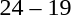<table style="text-align:center">
<tr>
<th width=200></th>
<th width=100></th>
<th width=200></th>
</tr>
<tr>
<td align=right><strong></strong></td>
<td>24 – 19</td>
<td align=left></td>
</tr>
</table>
